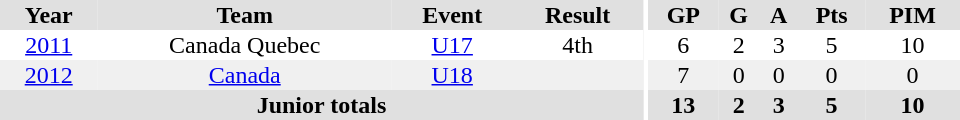<table border="0" cellpadding="1" cellspacing="0" ID="Table3" style="text-align:center; width:40em">
<tr ALIGN="centre" bgcolor="#e0e0e0">
<th>Year</th>
<th>Team</th>
<th>Event</th>
<th>Result</th>
<th rowspan="99" bgcolor="#ffffff"></th>
<th>GP</th>
<th>G</th>
<th>A</th>
<th>Pts</th>
<th>PIM</th>
</tr>
<tr>
<td><a href='#'>2011</a></td>
<td>Canada Quebec</td>
<td><a href='#'>U17</a></td>
<td>4th</td>
<td>6</td>
<td>2</td>
<td>3</td>
<td>5</td>
<td>10</td>
</tr>
<tr bgcolor="#f0f0f0">
<td><a href='#'>2012</a></td>
<td><a href='#'>Canada</a></td>
<td><a href='#'>U18</a></td>
<td></td>
<td>7</td>
<td>0</td>
<td>0</td>
<td>0</td>
<td>0</td>
</tr>
<tr bgcolor="#e0e0e0">
<th colspan="4">Junior totals</th>
<th>13</th>
<th>2</th>
<th>3</th>
<th>5</th>
<th>10</th>
</tr>
</table>
